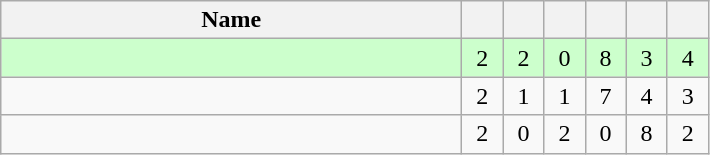<table class=wikitable style="text-align:center">
<tr>
<th width=300>Name</th>
<th width=20></th>
<th width=20></th>
<th width=20></th>
<th width=20></th>
<th width=20></th>
<th width=20></th>
</tr>
<tr style="background-color:#ccffcc;">
<td style="text-align:left;"></td>
<td>2</td>
<td>2</td>
<td>0</td>
<td>8</td>
<td>3</td>
<td>4</td>
</tr>
<tr>
<td style="text-align:left;"></td>
<td>2</td>
<td>1</td>
<td>1</td>
<td>7</td>
<td>4</td>
<td>3</td>
</tr>
<tr>
<td style="text-align:left;"></td>
<td>2</td>
<td>0</td>
<td>2</td>
<td>0</td>
<td>8</td>
<td>2</td>
</tr>
</table>
